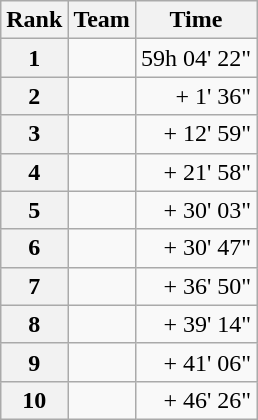<table class="wikitable">
<tr>
<th scope="col">Rank</th>
<th scope="col">Team</th>
<th scope="col">Time</th>
</tr>
<tr>
<th scope="row">1</th>
<td> </td>
<td align="right">59h 04' 22"</td>
</tr>
<tr>
<th scope="row">2</th>
<td> </td>
<td align="right">+ 1' 36"</td>
</tr>
<tr>
<th scope="row">3</th>
<td> </td>
<td align="right">+ 12' 59"</td>
</tr>
<tr>
<th scope="row">4</th>
<td> </td>
<td align="right">+ 21' 58"</td>
</tr>
<tr>
<th scope="row">5</th>
<td> </td>
<td align="right">+ 30' 03"</td>
</tr>
<tr>
<th scope="row">6</th>
<td> </td>
<td align="right">+ 30' 47"</td>
</tr>
<tr>
<th scope="row">7</th>
<td> </td>
<td align="right">+ 36' 50"</td>
</tr>
<tr>
<th scope="row">8</th>
<td> </td>
<td align="right">+ 39' 14"</td>
</tr>
<tr>
<th scope="row">9</th>
<td> </td>
<td align="right">+ 41' 06"</td>
</tr>
<tr>
<th scope="row">10</th>
<td> </td>
<td align="right">+ 46' 26"</td>
</tr>
</table>
